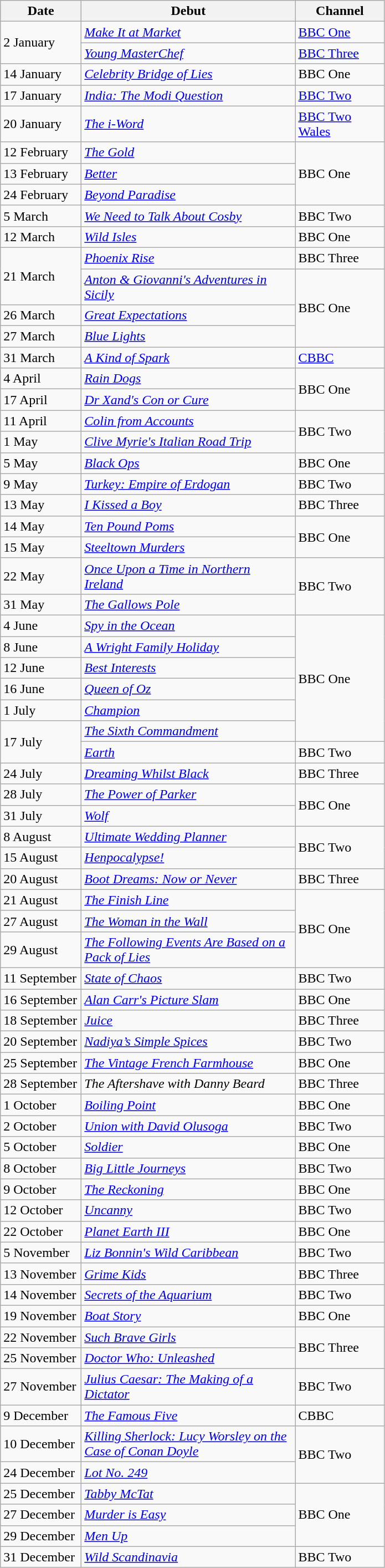<table class="wikitable">
<tr>
<th width=90>Date</th>
<th width=250>Debut</th>
<th width=100>Channel</th>
</tr>
<tr>
<td rowspan="2">2 January</td>
<td><em><a href='#'>Make It at Market</a></em></td>
<td><a href='#'>BBC One</a></td>
</tr>
<tr>
<td><em><a href='#'>Young MasterChef</a></em></td>
<td><a href='#'>BBC Three</a></td>
</tr>
<tr>
<td>14 January</td>
<td><em><a href='#'>Celebrity Bridge of Lies</a></em></td>
<td>BBC One</td>
</tr>
<tr>
<td>17 January</td>
<td><em><a href='#'>India: The Modi Question</a></em></td>
<td><a href='#'>BBC Two</a></td>
</tr>
<tr>
<td>20 January</td>
<td><em><a href='#'>The i-Word</a></em></td>
<td><a href='#'>BBC Two Wales</a></td>
</tr>
<tr>
<td>12 February</td>
<td><em><a href='#'>The Gold</a></em></td>
<td rowspan="3">BBC One</td>
</tr>
<tr>
<td>13 February</td>
<td><em><a href='#'>Better</a></em></td>
</tr>
<tr>
<td>24 February</td>
<td><em><a href='#'>Beyond Paradise</a></em></td>
</tr>
<tr>
<td>5 March</td>
<td><em><a href='#'>We Need to Talk About Cosby</a></em></td>
<td>BBC Two</td>
</tr>
<tr>
<td>12 March</td>
<td><em><a href='#'>Wild Isles</a></em></td>
<td>BBC One</td>
</tr>
<tr>
<td rowspan="2">21 March</td>
<td><em><a href='#'>Phoenix Rise</a></em></td>
<td>BBC Three</td>
</tr>
<tr>
<td><em><a href='#'>Anton & Giovanni's Adventures in Sicily</a></em></td>
<td rowspan="3">BBC One</td>
</tr>
<tr>
<td>26 March</td>
<td><em><a href='#'>Great Expectations</a></em></td>
</tr>
<tr>
<td>27 March</td>
<td><em><a href='#'>Blue Lights</a></em></td>
</tr>
<tr>
<td>31 March</td>
<td><em><a href='#'>A Kind of Spark</a></em></td>
<td><a href='#'>CBBC</a></td>
</tr>
<tr>
<td>4 April</td>
<td><em><a href='#'>Rain Dogs</a></em></td>
<td rowspan="2">BBC One</td>
</tr>
<tr>
<td>17 April</td>
<td><em><a href='#'>Dr Xand's Con or Cure</a></em></td>
</tr>
<tr>
<td>11 April</td>
<td><em><a href='#'>Colin from Accounts</a></em></td>
<td rowspan="2">BBC Two</td>
</tr>
<tr>
<td>1 May</td>
<td><em><a href='#'>Clive Myrie's Italian Road Trip</a></em></td>
</tr>
<tr>
<td>5 May</td>
<td><em><a href='#'>Black Ops</a></em></td>
<td>BBC One</td>
</tr>
<tr>
<td>9 May</td>
<td><em><a href='#'>Turkey: Empire of Erdogan</a></em></td>
<td>BBC Two</td>
</tr>
<tr>
<td>13 May</td>
<td><em><a href='#'>I Kissed a Boy</a></em></td>
<td>BBC Three</td>
</tr>
<tr>
<td>14 May</td>
<td><em><a href='#'>Ten Pound Poms</a></em></td>
<td rowspan="2">BBC One</td>
</tr>
<tr>
<td>15 May</td>
<td><em><a href='#'>Steeltown Murders</a></em></td>
</tr>
<tr>
<td>22 May</td>
<td><em><a href='#'>Once Upon a Time in Northern Ireland</a></em></td>
<td rowspan="2">BBC Two</td>
</tr>
<tr>
<td>31 May</td>
<td><em><a href='#'>The Gallows Pole</a></em></td>
</tr>
<tr>
<td>4 June</td>
<td><em><a href='#'>Spy in the Ocean</a></em></td>
<td rowspan="6">BBC One</td>
</tr>
<tr>
<td>8 June</td>
<td><em><a href='#'>A Wright Family Holiday</a></em></td>
</tr>
<tr>
<td>12 June</td>
<td><em><a href='#'>Best Interests</a></em></td>
</tr>
<tr>
<td>16 June</td>
<td><em><a href='#'>Queen of Oz</a></em></td>
</tr>
<tr>
<td>1 July</td>
<td><em><a href='#'>Champion</a></em></td>
</tr>
<tr>
<td rowspan="2">17 July</td>
<td><em><a href='#'>The Sixth Commandment</a></em></td>
</tr>
<tr>
<td><em><a href='#'>Earth</a></em></td>
<td>BBC Two</td>
</tr>
<tr>
<td>24 July</td>
<td><em><a href='#'>Dreaming Whilst Black</a></em></td>
<td>BBC Three</td>
</tr>
<tr>
<td>28 July</td>
<td><em><a href='#'>The Power of Parker</a></em></td>
<td rowspan="2">BBC One</td>
</tr>
<tr>
<td>31 July</td>
<td><em><a href='#'>Wolf</a></em></td>
</tr>
<tr>
<td>8 August</td>
<td><em><a href='#'>Ultimate Wedding Planner</a></em></td>
<td rowspan="2">BBC Two</td>
</tr>
<tr>
<td>15 August</td>
<td><em><a href='#'>Henpocalypse!</a></em></td>
</tr>
<tr>
<td>20 August</td>
<td><em><a href='#'>Boot Dreams: Now or Never</a></em></td>
<td>BBC Three</td>
</tr>
<tr>
<td>21 August</td>
<td><em><a href='#'>The Finish Line</a></em></td>
<td rowspan="3">BBC One</td>
</tr>
<tr>
<td>27 August</td>
<td><em><a href='#'>The Woman in the Wall</a></em></td>
</tr>
<tr>
<td>29 August</td>
<td><em><a href='#'>The Following Events Are Based on a Pack of Lies</a></em></td>
</tr>
<tr>
<td>11 September</td>
<td><em><a href='#'>State of Chaos</a></em></td>
<td>BBC Two</td>
</tr>
<tr>
<td>16 September</td>
<td><em><a href='#'>Alan Carr's Picture Slam</a></em></td>
<td>BBC One</td>
</tr>
<tr>
<td>18 September</td>
<td><em><a href='#'>Juice</a></em></td>
<td>BBC Three</td>
</tr>
<tr>
<td>20 September</td>
<td><em><a href='#'>Nadiya’s Simple Spices</a></em></td>
<td>BBC Two</td>
</tr>
<tr>
<td>25 September</td>
<td><em><a href='#'>The Vintage French Farmhouse</a></em></td>
<td>BBC One</td>
</tr>
<tr>
<td>28 September</td>
<td><em>The Aftershave with Danny Beard</em></td>
<td>BBC Three</td>
</tr>
<tr>
<td>1 October</td>
<td><em><a href='#'>Boiling Point</a></em></td>
<td>BBC One</td>
</tr>
<tr>
<td>2 October</td>
<td><em><a href='#'>Union with David Olusoga</a></em></td>
<td>BBC Two</td>
</tr>
<tr>
<td>5 October</td>
<td><em><a href='#'>Soldier</a></em></td>
<td>BBC One</td>
</tr>
<tr>
<td>8 October</td>
<td><em><a href='#'>Big Little Journeys</a></em></td>
<td>BBC Two</td>
</tr>
<tr>
<td>9 October</td>
<td><em><a href='#'>The Reckoning</a></em></td>
<td>BBC One</td>
</tr>
<tr>
<td>12 October</td>
<td><em><a href='#'>Uncanny</a></em></td>
<td>BBC Two</td>
</tr>
<tr>
<td>22 October</td>
<td><em><a href='#'>Planet Earth III</a></em></td>
<td>BBC One</td>
</tr>
<tr>
<td>5 November</td>
<td><em><a href='#'>Liz Bonnin's Wild Caribbean</a></em></td>
<td>BBC Two</td>
</tr>
<tr>
<td>13 November</td>
<td><em><a href='#'>Grime Kids</a></em></td>
<td>BBC Three</td>
</tr>
<tr>
<td>14 November</td>
<td><em><a href='#'>Secrets of the Aquarium</a></em></td>
<td>BBC Two</td>
</tr>
<tr>
<td>19 November</td>
<td><em><a href='#'>Boat Story</a></em></td>
<td>BBC One</td>
</tr>
<tr>
<td>22 November</td>
<td><em><a href='#'>Such Brave Girls</a></em></td>
<td rowspan="2">BBC Three</td>
</tr>
<tr>
<td>25 November</td>
<td><em><a href='#'>Doctor Who: Unleashed</a></em></td>
</tr>
<tr>
<td>27 November</td>
<td><em><a href='#'>Julius Caesar: The Making of a Dictator</a></em></td>
<td>BBC Two</td>
</tr>
<tr>
<td>9 December</td>
<td><em><a href='#'>The Famous Five</a></em></td>
<td>CBBC</td>
</tr>
<tr>
<td>10 December</td>
<td><em><a href='#'>Killing Sherlock: Lucy Worsley on the Case of Conan Doyle</a></em></td>
<td rowspan="2">BBC Two</td>
</tr>
<tr>
<td>24 December</td>
<td><em><a href='#'>Lot No. 249</a></em></td>
</tr>
<tr>
<td>25 December</td>
<td><em><a href='#'>Tabby McTat</a></em></td>
<td rowspan="3">BBC One</td>
</tr>
<tr>
<td>27 December</td>
<td><em><a href='#'>Murder is Easy</a></em></td>
</tr>
<tr>
<td>29 December</td>
<td><em><a href='#'>Men Up</a></em></td>
</tr>
<tr>
<td>31 December</td>
<td><em><a href='#'>Wild Scandinavia</a></em></td>
<td>BBC Two</td>
</tr>
</table>
